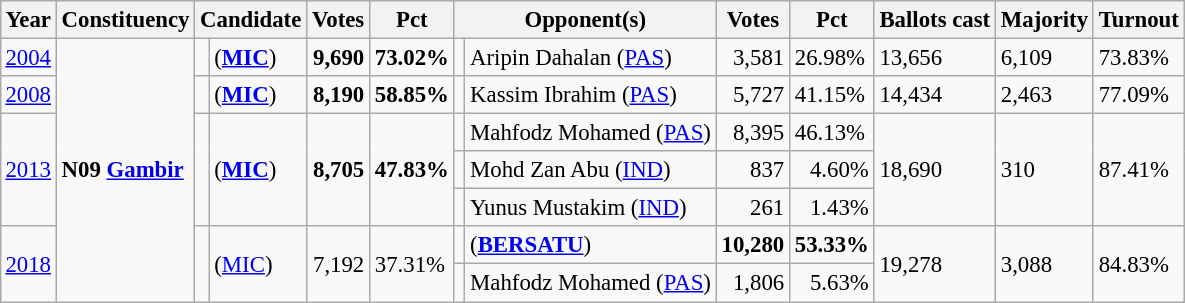<table class="wikitable" style="margin:0.5em ; font-size:95%">
<tr>
<th>Year</th>
<th>Constituency</th>
<th colspan=2>Candidate</th>
<th>Votes</th>
<th>Pct</th>
<th colspan=2>Opponent(s)</th>
<th>Votes</th>
<th>Pct</th>
<th>Ballots cast</th>
<th>Majority</th>
<th>Turnout</th>
</tr>
<tr>
<td><a href='#'>2004</a></td>
<td rowspan=7><strong>N09 <a href='#'>Gambir</a></strong></td>
<td></td>
<td> (<a href='#'><strong>MIC</strong></a>)</td>
<td style="text-align:right"><strong>9,690</strong></td>
<td><strong>73.02%</strong></td>
<td></td>
<td>Aripin Dahalan (<a href='#'>PAS</a>)</td>
<td style="text-align:right">3,581</td>
<td>26.98%</td>
<td>13,656</td>
<td>6,109</td>
<td>73.83%</td>
</tr>
<tr>
<td><a href='#'>2008</a></td>
<td></td>
<td> (<a href='#'><strong>MIC</strong></a>)</td>
<td style="text-align:right"><strong>8,190</strong></td>
<td><strong>58.85%</strong></td>
<td></td>
<td>Kassim Ibrahim (<a href='#'>PAS</a>)</td>
<td style="text-align:right">5,727</td>
<td>41.15%</td>
<td>14,434</td>
<td>2,463</td>
<td>77.09%</td>
</tr>
<tr>
<td rowspan=3><a href='#'>2013</a></td>
<td rowspan=3 ></td>
<td rowspan=3> (<a href='#'><strong>MIC</strong></a>)</td>
<td rowspan=3 style="text-align:right"><strong>8,705</strong></td>
<td rowspan=3><strong>47.83%</strong></td>
<td></td>
<td>Mahfodz Mohamed (<a href='#'>PAS</a>)</td>
<td style="text-align:right">8,395</td>
<td>46.13%</td>
<td rowspan=3>18,690</td>
<td rowspan=3>310</td>
<td rowspan=3>87.41%</td>
</tr>
<tr>
<td></td>
<td>Mohd Zan Abu (<a href='#'>IND</a>)</td>
<td style="text-align:right">837</td>
<td style="text-align:right">4.60%</td>
</tr>
<tr>
<td></td>
<td>Yunus Mustakim (<a href='#'>IND</a>)</td>
<td style="text-align:right">261</td>
<td style="text-align:right">1.43%</td>
</tr>
<tr>
<td rowspan=2><a href='#'>2018</a></td>
<td rowspan=2 ></td>
<td rowspan=2> (<a href='#'>MIC</a>)</td>
<td rowspan=2 style="text-align:right">7,192</td>
<td rowspan=2>37.31%</td>
<td></td>
<td> (<a href='#'><strong>BERSATU</strong></a>)</td>
<td style="text-align:right"><strong>10,280</strong></td>
<td><strong>53.33%</strong></td>
<td rowspan=2>19,278</td>
<td rowspan=2>3,088</td>
<td rowspan=2>84.83%</td>
</tr>
<tr>
<td></td>
<td>Mahfodz Mohamed (<a href='#'>PAS</a>)</td>
<td style="text-align:right">1,806</td>
<td style="text-align:right">5.63%</td>
</tr>
</table>
